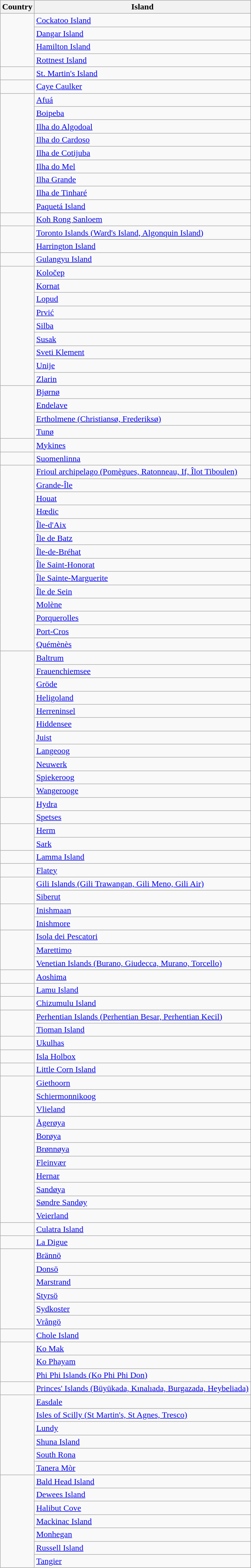<table class="wikitable">
<tr>
<th>Country</th>
<th>Island</th>
</tr>
<tr>
<td rowspan="4"></td>
<td><a href='#'>Cockatoo Island</a></td>
</tr>
<tr>
<td><a href='#'>Dangar Island</a></td>
</tr>
<tr>
<td><a href='#'>Hamilton Island</a></td>
</tr>
<tr>
<td><a href='#'>Rottnest Island</a></td>
</tr>
<tr>
<td></td>
<td><a href='#'>St. Martin's Island</a></td>
</tr>
<tr>
<td></td>
<td><a href='#'>Caye Caulker</a></td>
</tr>
<tr>
<td rowspan="9"></td>
<td><a href='#'>Afuá</a></td>
</tr>
<tr>
<td><a href='#'>Boipeba</a></td>
</tr>
<tr>
<td><a href='#'>Ilha do Algodoal</a></td>
</tr>
<tr>
<td><a href='#'>Ilha do Cardoso</a></td>
</tr>
<tr>
<td><a href='#'>Ilha de Cotijuba</a></td>
</tr>
<tr>
<td><a href='#'>Ilha do Mel</a></td>
</tr>
<tr>
<td><a href='#'>Ilha Grande</a></td>
</tr>
<tr>
<td><a href='#'>Ilha de Tinharé</a></td>
</tr>
<tr>
<td><a href='#'>Paquetá Island</a></td>
</tr>
<tr>
<td></td>
<td><a href='#'>Koh Rong Sanloem</a></td>
</tr>
<tr>
<td rowspan="2"></td>
<td><a href='#'>Toronto Islands (Ward's Island, Algonquin Island)</a></td>
</tr>
<tr>
<td><a href='#'>Harrington Island</a></td>
</tr>
<tr>
<td></td>
<td><a href='#'>Gulangyu Island</a></td>
</tr>
<tr>
<td rowspan="9"></td>
<td><a href='#'>Koločep</a></td>
</tr>
<tr>
<td><a href='#'>Kornat</a></td>
</tr>
<tr>
<td><a href='#'>Lopud</a></td>
</tr>
<tr>
<td><a href='#'>Prvić</a></td>
</tr>
<tr>
<td><a href='#'>Silba</a></td>
</tr>
<tr>
<td><a href='#'>Susak</a></td>
</tr>
<tr>
<td><a href='#'>Sveti Klement</a></td>
</tr>
<tr>
<td><a href='#'>Unije</a></td>
</tr>
<tr>
<td><a href='#'>Zlarin</a></td>
</tr>
<tr>
<td rowspan="4"></td>
<td><a href='#'>Bjørnø</a></td>
</tr>
<tr>
<td><a href='#'>Endelave</a></td>
</tr>
<tr>
<td><a href='#'>Ertholmene (Christiansø, Frederiksø)</a></td>
</tr>
<tr>
<td><a href='#'>Tunø</a></td>
</tr>
<tr>
<td></td>
<td><a href='#'>Mykines</a></td>
</tr>
<tr>
<td></td>
<td><a href='#'>Suomenlinna</a></td>
</tr>
<tr>
<td rowspan="14"></td>
<td><a href='#'> Frioul archipelago (Pomègues, Ratonneau, If, Îlot Tiboulen)</a></td>
</tr>
<tr>
<td><a href='#'>Grande-Île</a></td>
</tr>
<tr>
<td><a href='#'>Houat</a></td>
</tr>
<tr>
<td><a href='#'>Hœdic</a></td>
</tr>
<tr>
<td><a href='#'>Île-d'Aix</a></td>
</tr>
<tr>
<td><a href='#'>Île de Batz</a></td>
</tr>
<tr>
<td><a href='#'>Île-de-Bréhat</a></td>
</tr>
<tr>
<td><a href='#'>Île Saint-Honorat</a></td>
</tr>
<tr>
<td><a href='#'>Île Sainte-Marguerite</a></td>
</tr>
<tr>
<td><a href='#'>Île de Sein</a></td>
</tr>
<tr>
<td><a href='#'>Molène</a></td>
</tr>
<tr>
<td><a href='#'>Porquerolles</a></td>
</tr>
<tr>
<td><a href='#'>Port-Cros</a></td>
</tr>
<tr>
<td><a href='#'>Quémènès</a></td>
</tr>
<tr>
<td rowspan="11"></td>
<td><a href='#'>Baltrum</a></td>
</tr>
<tr>
<td><a href='#'>Frauenchiemsee</a></td>
</tr>
<tr>
<td><a href='#'>Gröde</a></td>
</tr>
<tr>
<td><a href='#'>Heligoland</a></td>
</tr>
<tr>
<td><a href='#'>Herreninsel</a></td>
</tr>
<tr>
<td><a href='#'>Hiddensee</a></td>
</tr>
<tr>
<td><a href='#'>Juist</a></td>
</tr>
<tr>
<td><a href='#'>Langeoog</a></td>
</tr>
<tr>
<td><a href='#'>Neuwerk</a></td>
</tr>
<tr>
<td><a href='#'>Spiekeroog</a></td>
</tr>
<tr>
<td><a href='#'>Wangerooge</a></td>
</tr>
<tr>
<td rowspan="2"></td>
<td><a href='#'>Hydra</a></td>
</tr>
<tr>
<td><a href='#'>Spetses</a></td>
</tr>
<tr>
<td rowspan="2"></td>
<td><a href='#'>Herm</a></td>
</tr>
<tr>
<td><a href='#'>Sark</a></td>
</tr>
<tr>
<td></td>
<td><a href='#'>Lamma Island</a></td>
</tr>
<tr>
<td></td>
<td><a href='#'>Flatey</a></td>
</tr>
<tr>
<td rowspan="2"></td>
<td><a href='#'>Gili Islands (Gili Trawangan, Gili Meno, Gili Air)</a></td>
</tr>
<tr>
<td><a href='#'>Siberut</a></td>
</tr>
<tr>
<td rowspan="2"></td>
<td><a href='#'>Inishmaan</a></td>
</tr>
<tr>
<td><a href='#'>Inishmore</a></td>
</tr>
<tr>
<td rowspan="3"></td>
<td><a href='#'>Isola dei Pescatori</a></td>
</tr>
<tr>
<td><a href='#'>Marettimo</a></td>
</tr>
<tr>
<td><a href='#'>Venetian Islands (Burano, Giudecca, Murano, Torcello)</a></td>
</tr>
<tr>
<td></td>
<td><a href='#'>Aoshima</a></td>
</tr>
<tr>
<td></td>
<td><a href='#'>Lamu Island</a></td>
</tr>
<tr>
<td></td>
<td><a href='#'>Chizumulu Island</a></td>
</tr>
<tr>
<td rowspan="2"></td>
<td><a href='#'>Perhentian Islands (Perhentian Besar, Perhentian Kecil)</a></td>
</tr>
<tr>
<td><a href='#'>Tioman Island</a></td>
</tr>
<tr>
<td></td>
<td><a href='#'>Ukulhas</a></td>
</tr>
<tr>
<td></td>
<td><a href='#'>Isla Holbox</a></td>
</tr>
<tr>
<td></td>
<td><a href='#'>Little Corn Island</a></td>
</tr>
<tr>
<td rowspan="3"></td>
<td><a href='#'>Giethoorn</a></td>
</tr>
<tr>
<td><a href='#'>Schiermonnikoog</a></td>
</tr>
<tr>
<td><a href='#'>Vlieland</a></td>
</tr>
<tr>
<td rowspan="8"></td>
<td><a href='#'>Ågerøya</a></td>
</tr>
<tr>
<td><a href='#'>Borøya</a></td>
</tr>
<tr>
<td><a href='#'>Brønnøya</a></td>
</tr>
<tr>
<td><a href='#'>Fleinvær</a></td>
</tr>
<tr>
<td><a href='#'>Hernar</a></td>
</tr>
<tr>
<td><a href='#'>Sandøya</a></td>
</tr>
<tr>
<td><a href='#'>Søndre Sandøy</a></td>
</tr>
<tr>
<td><a href='#'>Veierland</a></td>
</tr>
<tr>
<td></td>
<td><a href='#'>Culatra Island</a></td>
</tr>
<tr>
<td></td>
<td><a href='#'>La Digue</a></td>
</tr>
<tr>
<td rowspan="6"></td>
<td><a href='#'>Brännö</a></td>
</tr>
<tr>
<td><a href='#'>Donsö</a></td>
</tr>
<tr>
<td><a href='#'>Marstrand</a></td>
</tr>
<tr>
<td><a href='#'>Styrsö</a></td>
</tr>
<tr>
<td><a href='#'>Sydkoster</a></td>
</tr>
<tr>
<td><a href='#'>Vrångö</a></td>
</tr>
<tr>
<td></td>
<td><a href='#'>Chole Island</a></td>
</tr>
<tr>
<td rowspan="3"></td>
<td><a href='#'>Ko Mak</a></td>
</tr>
<tr>
<td><a href='#'>Ko Phayam</a></td>
</tr>
<tr>
<td><a href='#'>Phi Phi Islands (Ko Phi Phi Don)</a></td>
</tr>
<tr>
<td></td>
<td><a href='#'>Princes' Islands (Büyükada, Kınalıada, Burgazada, Heybeliada)</a></td>
</tr>
<tr>
<td rowspan="6"></td>
<td><a href='#'>Easdale</a></td>
</tr>
<tr>
<td><a href='#'>Isles of Scilly (St Martin's, St Agnes, Tresco)</a></td>
</tr>
<tr>
<td><a href='#'>Lundy</a></td>
</tr>
<tr>
<td><a href='#'>Shuna Island</a></td>
</tr>
<tr>
<td><a href='#'>South Rona</a></td>
</tr>
<tr>
<td><a href='#'>Tanera Mòr</a></td>
</tr>
<tr>
<td rowspan="7"></td>
<td><a href='#'>Bald Head Island</a></td>
</tr>
<tr>
<td><a href='#'>Dewees Island</a></td>
</tr>
<tr>
<td><a href='#'>Halibut Cove</a></td>
</tr>
<tr>
<td><a href='#'>Mackinac Island</a></td>
</tr>
<tr>
<td><a href='#'>Monhegan</a></td>
</tr>
<tr>
<td><a href='#'>Russell Island</a></td>
</tr>
<tr>
<td><a href='#'>Tangier</a></td>
</tr>
</table>
